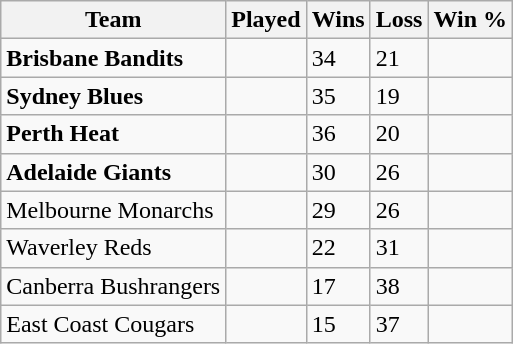<table class="wikitable">
<tr>
<th>Team</th>
<th>Played</th>
<th>Wins</th>
<th>Loss</th>
<th>Win %</th>
</tr>
<tr>
<td><strong>Brisbane Bandits</strong></td>
<td></td>
<td>34</td>
<td>21</td>
<td></td>
</tr>
<tr>
<td><strong>Sydney Blues</strong></td>
<td></td>
<td>35</td>
<td>19</td>
<td></td>
</tr>
<tr>
<td><strong>Perth Heat</strong></td>
<td></td>
<td>36</td>
<td>20</td>
<td></td>
</tr>
<tr>
<td><strong>Adelaide Giants</strong></td>
<td></td>
<td>30</td>
<td>26</td>
<td></td>
</tr>
<tr>
<td>Melbourne Monarchs</td>
<td></td>
<td>29</td>
<td>26</td>
<td></td>
</tr>
<tr>
<td>Waverley Reds</td>
<td></td>
<td>22</td>
<td>31</td>
<td></td>
</tr>
<tr>
<td>Canberra Bushrangers</td>
<td></td>
<td>17</td>
<td>38</td>
<td></td>
</tr>
<tr>
<td>East Coast Cougars</td>
<td></td>
<td>15</td>
<td>37</td>
<td></td>
</tr>
</table>
